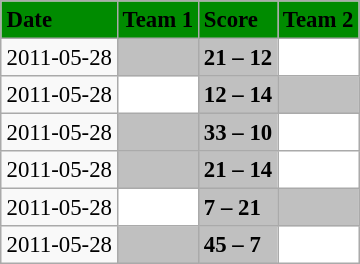<table class="wikitable" style="margin:0.5em auto; font-size:95%">
<tr bgcolor="008B00">
<td><strong>Date</strong></td>
<td><strong>Team 1</strong></td>
<td><strong>Score</strong></td>
<td><strong>Team 2</strong></td>
</tr>
<tr>
<td>2011-05-28</td>
<td bgcolor="silver"></td>
<td bgcolor="silver"><strong>21 – 12</strong></td>
<td bgcolor="white"></td>
</tr>
<tr>
<td>2011-05-28</td>
<td bgcolor="white"></td>
<td bgcolor="silver"><strong>12 – 14</strong></td>
<td bgcolor="silver"></td>
</tr>
<tr>
<td>2011-05-28</td>
<td bgcolor="silver"></td>
<td bgcolor="silver"><strong>33 – 10</strong></td>
<td bgcolor="white"></td>
</tr>
<tr>
<td>2011-05-28</td>
<td bgcolor="silver"></td>
<td bgcolor="silver"><strong>21 – 14</strong></td>
<td bgcolor="white"></td>
</tr>
<tr>
<td>2011-05-28</td>
<td bgcolor="white"></td>
<td bgcolor="silver"><strong>7 – 21</strong></td>
<td bgcolor="silver"></td>
</tr>
<tr>
<td>2011-05-28</td>
<td bgcolor="silver"></td>
<td bgcolor="silver"><strong>45 – 7</strong></td>
<td bgcolor="white"></td>
</tr>
</table>
